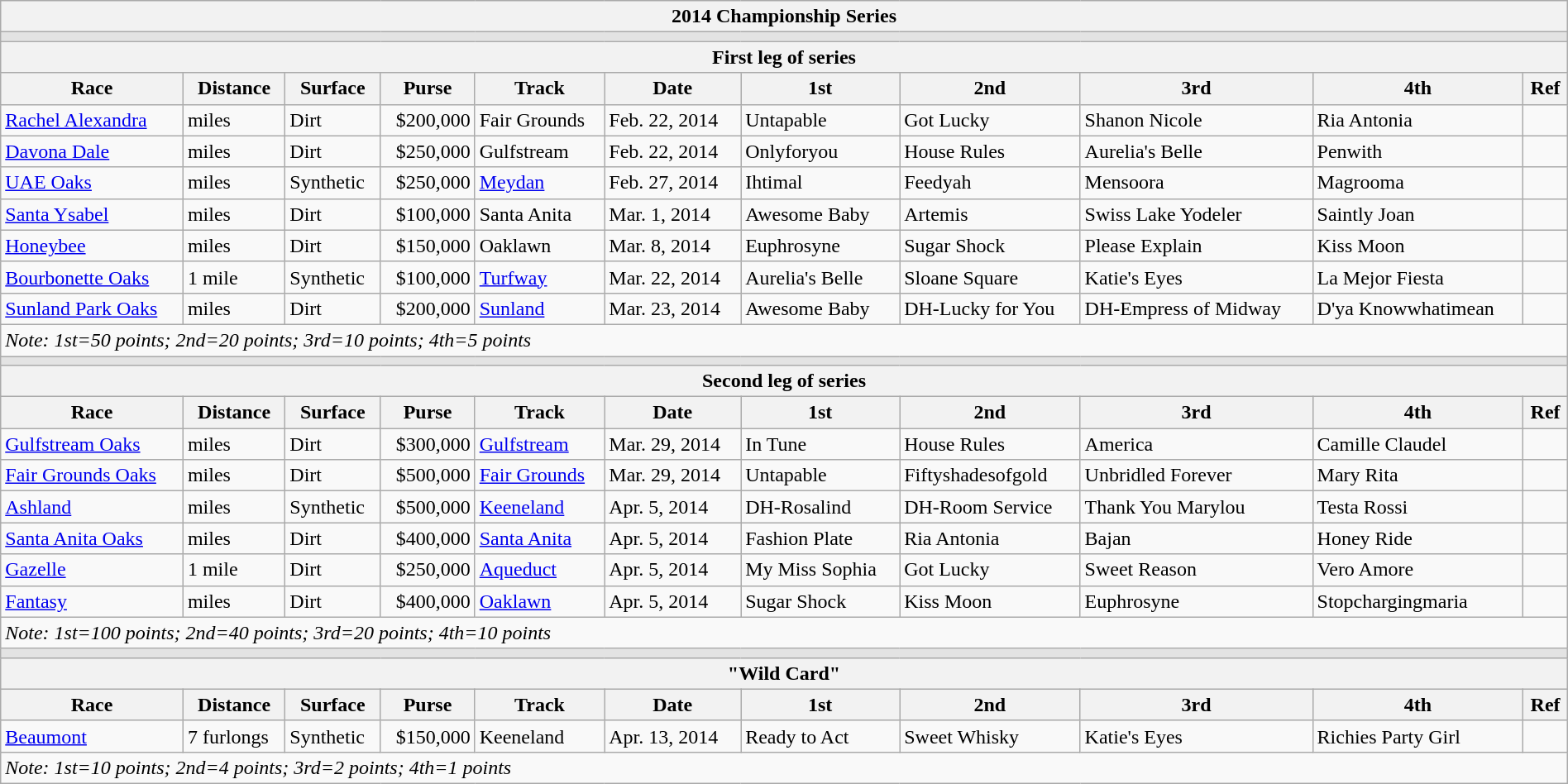<table class="wikitable " style="width:100%">
<tr>
<th colspan=11>2014 Championship Series</th>
</tr>
<tr>
<td colspan=11 style="background: #e3e3e3;"></td>
</tr>
<tr>
<th colspan=11>First leg of series</th>
</tr>
<tr>
<th>Race</th>
<th>Distance</th>
<th>Surface</th>
<th>Purse</th>
<th>Track</th>
<th>Date</th>
<th>1st</th>
<th>2nd</th>
<th>3rd</th>
<th>4th</th>
<th>Ref</th>
</tr>
<tr>
<td><a href='#'>Rachel Alexandra</a></td>
<td> miles</td>
<td>Dirt</td>
<td align=right>$200,000</td>
<td>Fair Grounds</td>
<td>Feb. 22, 2014</td>
<td>Untapable</td>
<td>Got Lucky</td>
<td>Shanon Nicole</td>
<td>Ria Antonia</td>
<td></td>
</tr>
<tr>
<td><a href='#'>Davona Dale</a></td>
<td> miles</td>
<td>Dirt</td>
<td align=right>$250,000</td>
<td>Gulfstream</td>
<td>Feb. 22, 2014</td>
<td>Onlyforyou</td>
<td>House Rules</td>
<td>Aurelia's Belle</td>
<td>Penwith</td>
<td></td>
</tr>
<tr>
<td><a href='#'>UAE Oaks</a></td>
<td> miles</td>
<td>Synthetic</td>
<td align=right>$250,000</td>
<td><a href='#'>Meydan</a></td>
<td>Feb. 27, 2014</td>
<td>Ihtimal</td>
<td>Feedyah</td>
<td>Mensoora</td>
<td>Magrooma</td>
<td></td>
</tr>
<tr>
<td><a href='#'>Santa Ysabel</a></td>
<td> miles</td>
<td>Dirt</td>
<td align=right>$100,000</td>
<td>Santa Anita</td>
<td>Mar. 1, 2014</td>
<td>Awesome Baby</td>
<td>Artemis</td>
<td>Swiss Lake Yodeler</td>
<td>Saintly Joan</td>
<td></td>
</tr>
<tr>
<td><a href='#'>Honeybee</a></td>
<td> miles</td>
<td>Dirt</td>
<td align=right>$150,000</td>
<td>Oaklawn</td>
<td>Mar. 8, 2014</td>
<td>Euphrosyne</td>
<td>Sugar Shock</td>
<td>Please Explain</td>
<td>Kiss Moon</td>
<td></td>
</tr>
<tr>
<td><a href='#'>Bourbonette Oaks</a></td>
<td>1 mile</td>
<td>Synthetic</td>
<td align=right>$100,000</td>
<td><a href='#'>Turfway</a></td>
<td>Mar. 22, 2014</td>
<td>Aurelia's Belle</td>
<td>Sloane Square</td>
<td>Katie's Eyes</td>
<td>La Mejor Fiesta</td>
<td></td>
</tr>
<tr>
<td><a href='#'>Sunland Park Oaks</a></td>
<td> miles</td>
<td>Dirt</td>
<td align=right>$200,000</td>
<td><a href='#'>Sunland</a></td>
<td>Mar. 23, 2014</td>
<td>Awesome Baby</td>
<td>DH-Lucky for You</td>
<td>DH-Empress of Midway</td>
<td>D'ya Knowwhatimean</td>
<td></td>
</tr>
<tr>
<td colspan=11><em>Note: 1st=50 points; 2nd=20 points; 3rd=10 points; 4th=5 points</em></td>
</tr>
<tr>
<td colspan=11 style="background: #e3e3e3;"></td>
</tr>
<tr>
<th colspan=11>Second leg of series</th>
</tr>
<tr>
<th>Race</th>
<th>Distance</th>
<th>Surface</th>
<th>Purse</th>
<th>Track</th>
<th>Date</th>
<th>1st</th>
<th>2nd</th>
<th>3rd</th>
<th>4th</th>
<th>Ref</th>
</tr>
<tr>
<td><a href='#'>Gulfstream Oaks</a></td>
<td> miles</td>
<td>Dirt</td>
<td align=right>$300,000</td>
<td><a href='#'>Gulfstream</a></td>
<td>Mar. 29, 2014</td>
<td>In Tune</td>
<td>House Rules</td>
<td>America</td>
<td>Camille Claudel</td>
<td></td>
</tr>
<tr>
<td><a href='#'>Fair Grounds Oaks</a></td>
<td> miles</td>
<td>Dirt</td>
<td align=right>$500,000</td>
<td><a href='#'>Fair Grounds</a></td>
<td>Mar. 29, 2014</td>
<td>Untapable</td>
<td>Fiftyshadesofgold</td>
<td>Unbridled Forever</td>
<td>Mary Rita</td>
<td></td>
</tr>
<tr>
<td><a href='#'>Ashland</a></td>
<td> miles</td>
<td>Synthetic</td>
<td align=right>$500,000</td>
<td><a href='#'>Keeneland</a></td>
<td>Apr. 5, 2014</td>
<td>DH-Rosalind </td>
<td>DH-Room Service</td>
<td>Thank You Marylou</td>
<td>Testa Rossi</td>
<td></td>
</tr>
<tr>
<td><a href='#'>Santa Anita Oaks</a></td>
<td> miles</td>
<td>Dirt</td>
<td align=right>$400,000</td>
<td><a href='#'>Santa Anita</a></td>
<td>Apr. 5, 2014</td>
<td>Fashion Plate</td>
<td>Ria Antonia</td>
<td>Bajan</td>
<td>Honey Ride</td>
<td></td>
</tr>
<tr>
<td><a href='#'>Gazelle</a></td>
<td>1 mile</td>
<td>Dirt</td>
<td align=right>$250,000</td>
<td><a href='#'>Aqueduct</a></td>
<td>Apr. 5, 2014</td>
<td>My Miss Sophia</td>
<td>Got Lucky</td>
<td>Sweet Reason</td>
<td>Vero Amore</td>
<td></td>
</tr>
<tr>
<td><a href='#'>Fantasy</a></td>
<td> miles</td>
<td>Dirt</td>
<td align=right>$400,000</td>
<td><a href='#'>Oaklawn</a></td>
<td>Apr. 5, 2014</td>
<td>Sugar Shock</td>
<td>Kiss Moon</td>
<td>Euphrosyne</td>
<td>Stopchargingmaria</td>
<td></td>
</tr>
<tr>
<td colspan=11><em>Note: 1st=100 points; 2nd=40 points; 3rd=20 points; 4th=10 points</em></td>
</tr>
<tr>
<td colspan=11 style="background: #e3e3e3;"></td>
</tr>
<tr>
<th colspan=11>"Wild Card"</th>
</tr>
<tr>
<th>Race</th>
<th>Distance</th>
<th>Surface</th>
<th>Purse</th>
<th>Track</th>
<th>Date</th>
<th>1st</th>
<th>2nd</th>
<th>3rd</th>
<th>4th</th>
<th>Ref</th>
</tr>
<tr>
<td><a href='#'>Beaumont</a></td>
<td>7 furlongs</td>
<td>Synthetic</td>
<td align=right>$150,000</td>
<td>Keeneland</td>
<td>Apr. 13, 2014</td>
<td>Ready to Act</td>
<td>Sweet Whisky</td>
<td>Katie's Eyes</td>
<td>Richies Party Girl</td>
<td></td>
</tr>
<tr>
<td colspan=11><em>Note: 1st=10 points; 2nd=4 points; 3rd=2 points; 4th=1 points</em></td>
</tr>
</table>
